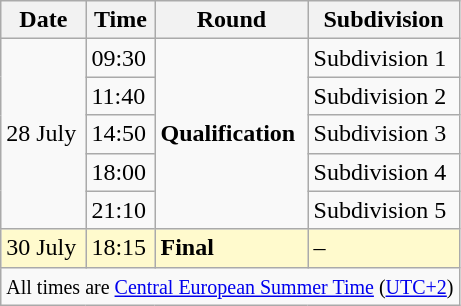<table class="wikitable">
<tr>
<th>Date</th>
<th>Time</th>
<th>Round</th>
<th>Subdivision</th>
</tr>
<tr>
<td rowspan=5>28 July</td>
<td>09:30</td>
<td rowspan=5><strong>Qualification</strong></td>
<td>Subdivision 1</td>
</tr>
<tr>
<td>11:40</td>
<td>Subdivision 2</td>
</tr>
<tr>
<td>14:50</td>
<td>Subdivision 3</td>
</tr>
<tr>
<td>18:00</td>
<td>Subdivision 4</td>
</tr>
<tr>
<td>21:10</td>
<td>Subdivision 5</td>
</tr>
<tr style=background:lemonchiffon>
<td>30 July</td>
<td>18:15</td>
<td><strong>Final</strong></td>
<td>–</td>
</tr>
<tr>
<td colspan=4 align=center><small>All times are <a href='#'>Central European Summer Time</a> (<a href='#'>UTC+2</a>)</small></td>
</tr>
</table>
